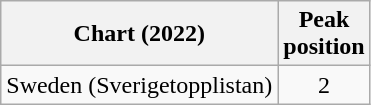<table class="wikitable plainrowheaders">
<tr>
<th>Chart (2022)</th>
<th>Peak<br>position</th>
</tr>
<tr>
<td>Sweden (Sverigetopplistan)</td>
<td style="text-align:center;">2</td>
</tr>
</table>
